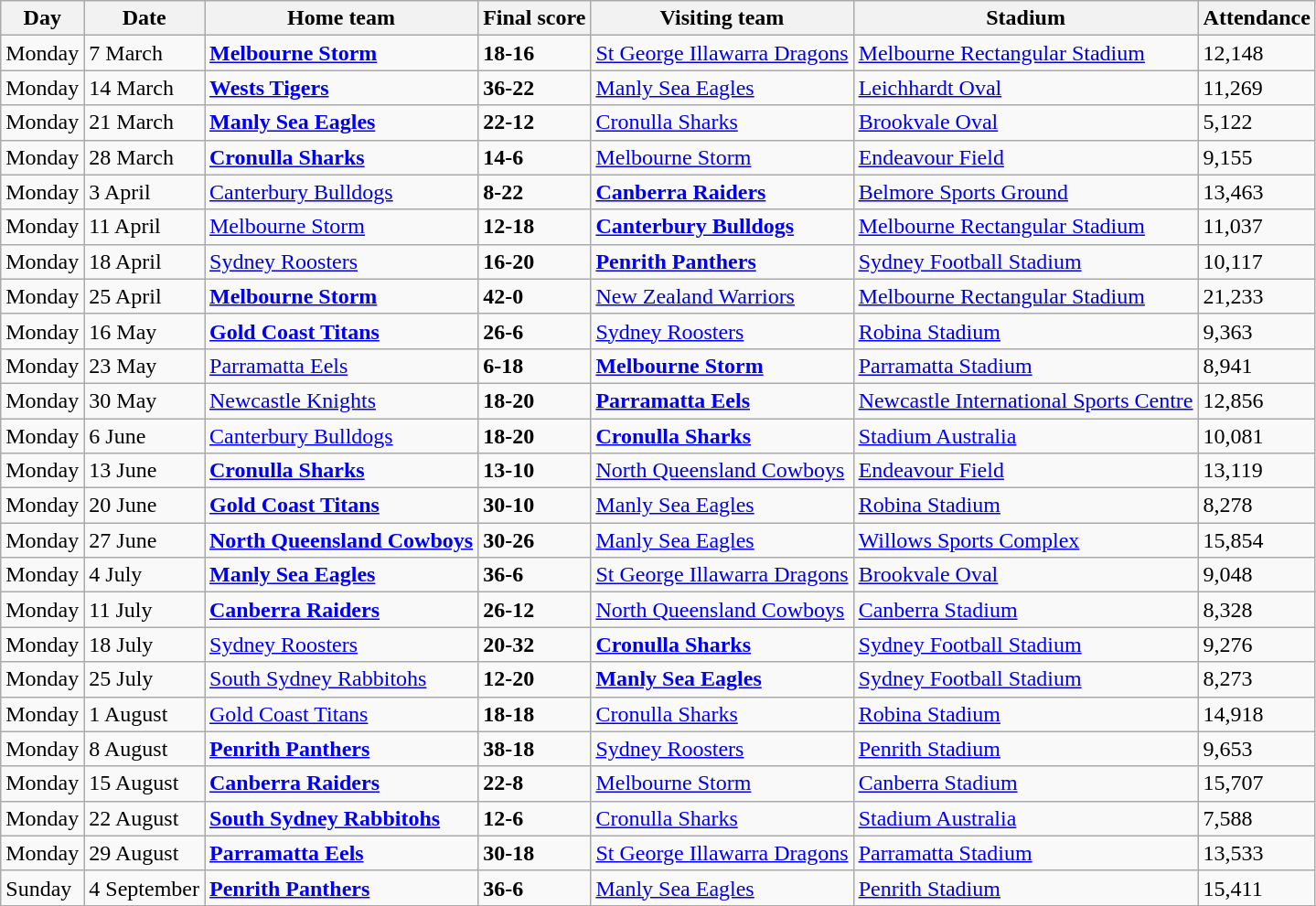<table class="wikitable">
<tr>
<th>Day</th>
<th>Date</th>
<th>Home team</th>
<th>Final score</th>
<th>Visiting team</th>
<th>Stadium</th>
<th>Attendance</th>
</tr>
<tr>
<td>Monday</td>
<td>7 March</td>
<td> <strong><a href='#'>Melbourne Storm</a></strong></td>
<td><strong>18-16</strong></td>
<td> <a href='#'>St George Illawarra Dragons</a></td>
<td><a href='#'>Melbourne Rectangular Stadium</a></td>
<td>12,148</td>
</tr>
<tr>
<td>Monday</td>
<td>14 March</td>
<td> <strong><a href='#'>Wests Tigers</a></strong></td>
<td><strong>36-22</strong></td>
<td> <a href='#'>Manly Sea Eagles</a></td>
<td><a href='#'>Leichhardt Oval</a></td>
<td>11,269</td>
</tr>
<tr>
<td>Monday</td>
<td>21 March</td>
<td> <strong><a href='#'>Manly Sea Eagles</a></strong></td>
<td><strong>22-12</strong></td>
<td> <a href='#'>Cronulla Sharks</a></td>
<td><a href='#'>Brookvale Oval</a></td>
<td>5,122</td>
</tr>
<tr>
<td>Monday</td>
<td>28 March</td>
<td> <strong><a href='#'>Cronulla Sharks</a></strong></td>
<td><strong>14-6</strong></td>
<td> <a href='#'>Melbourne Storm</a></td>
<td><a href='#'>Endeavour Field</a></td>
<td>9,155</td>
</tr>
<tr>
<td>Monday</td>
<td>3 April</td>
<td> <a href='#'>Canterbury Bulldogs</a></td>
<td><strong>8-22</strong></td>
<td> <strong><a href='#'>Canberra Raiders</a></strong></td>
<td><a href='#'>Belmore Sports Ground</a></td>
<td>13,463</td>
</tr>
<tr>
<td>Monday</td>
<td>11 April</td>
<td> <a href='#'>Melbourne Storm</a></td>
<td><strong>12-18</strong></td>
<td> <strong><a href='#'>Canterbury Bulldogs</a></strong></td>
<td><a href='#'>Melbourne Rectangular Stadium</a></td>
<td>11,037</td>
</tr>
<tr>
<td>Monday</td>
<td>18 April</td>
<td> <a href='#'>Sydney Roosters</a></td>
<td><strong>16-20</strong></td>
<td> <strong><a href='#'>Penrith Panthers</a></strong></td>
<td><a href='#'>Sydney Football Stadium</a></td>
<td>10,117</td>
</tr>
<tr>
<td>Monday</td>
<td>25 April</td>
<td> <strong><a href='#'>Melbourne Storm</a></strong></td>
<td><strong>42-0</strong></td>
<td> <a href='#'>New Zealand Warriors</a></td>
<td><a href='#'>Melbourne Rectangular Stadium</a></td>
<td>21,233</td>
</tr>
<tr>
<td>Monday</td>
<td>16 May</td>
<td> <strong><a href='#'>Gold Coast Titans</a></strong></td>
<td><strong>26-6</strong></td>
<td> <a href='#'>Sydney Roosters</a></td>
<td><a href='#'>Robina Stadium</a></td>
<td>9,363</td>
</tr>
<tr>
<td>Monday</td>
<td>23 May</td>
<td> <a href='#'>Parramatta Eels</a></td>
<td><strong>6-18</strong></td>
<td> <strong><a href='#'>Melbourne Storm</a></strong></td>
<td><a href='#'>Parramatta Stadium</a></td>
<td>8,941</td>
</tr>
<tr>
<td>Monday</td>
<td>30 May</td>
<td> <a href='#'>Newcastle Knights</a></td>
<td><strong>18-20</strong></td>
<td> <strong><a href='#'>Parramatta Eels</a></strong></td>
<td><a href='#'>Newcastle International Sports Centre</a></td>
<td>12,856</td>
</tr>
<tr>
<td>Monday</td>
<td>6 June</td>
<td> <a href='#'>Canterbury Bulldogs</a></td>
<td><strong>18-20</strong></td>
<td> <strong><a href='#'>Cronulla Sharks</a></strong></td>
<td><a href='#'>Stadium Australia</a></td>
<td>10,081</td>
</tr>
<tr>
<td>Monday</td>
<td>13 June</td>
<td> <strong><a href='#'>Cronulla Sharks</a></strong></td>
<td><strong>13-10</strong></td>
<td> <a href='#'>North Queensland Cowboys</a></td>
<td><a href='#'>Endeavour Field</a></td>
<td>13,119</td>
</tr>
<tr>
<td>Monday</td>
<td>20 June</td>
<td> <strong><a href='#'>Gold Coast Titans</a></strong></td>
<td><strong>30-10</strong></td>
<td> <a href='#'>Manly Sea Eagles</a></td>
<td><a href='#'>Robina Stadium</a></td>
<td>8,278</td>
</tr>
<tr>
<td>Monday</td>
<td>27 June</td>
<td> <strong><a href='#'>North Queensland Cowboys</a></strong></td>
<td><strong>30-26</strong></td>
<td> <a href='#'>Manly Sea Eagles</a></td>
<td><a href='#'>Willows Sports Complex</a></td>
<td>15,854</td>
</tr>
<tr>
<td>Monday</td>
<td>4 July</td>
<td> <strong><a href='#'>Manly Sea Eagles</a></strong></td>
<td><strong>36-6</strong></td>
<td> <a href='#'>St George Illawarra Dragons</a></td>
<td><a href='#'>Brookvale Oval</a></td>
<td>9,048</td>
</tr>
<tr>
<td>Monday</td>
<td>11 July</td>
<td> <strong><a href='#'>Canberra Raiders</a></strong></td>
<td><strong>26-12</strong></td>
<td> <a href='#'>North Queensland Cowboys</a></td>
<td><a href='#'>Canberra Stadium</a></td>
<td>8,328</td>
</tr>
<tr>
<td>Monday</td>
<td>18 July</td>
<td> <a href='#'>Sydney Roosters</a></td>
<td><strong>20-32</strong></td>
<td> <strong><a href='#'>Cronulla Sharks</a></strong></td>
<td><a href='#'>Sydney Football Stadium</a></td>
<td>9,276</td>
</tr>
<tr>
<td>Monday</td>
<td>25 July</td>
<td> <a href='#'>South Sydney Rabbitohs</a></td>
<td><strong>12-20</strong></td>
<td> <strong><a href='#'>Manly Sea Eagles</a></strong></td>
<td><a href='#'>Sydney Football Stadium</a></td>
<td>8,273</td>
</tr>
<tr>
<td>Monday</td>
<td>1 August</td>
<td> <a href='#'>Gold Coast Titans</a></td>
<td><strong>18-18</strong></td>
<td> <a href='#'>Cronulla Sharks</a></td>
<td><a href='#'>Robina Stadium</a></td>
<td>14,918</td>
</tr>
<tr>
<td>Monday</td>
<td>8 August</td>
<td> <strong><a href='#'>Penrith Panthers</a></strong></td>
<td><strong>38-18</strong></td>
<td> <a href='#'>Sydney Roosters</a></td>
<td><a href='#'>Penrith Stadium</a></td>
<td>9,653</td>
</tr>
<tr>
<td>Monday</td>
<td>15 August</td>
<td> <strong><a href='#'>Canberra Raiders</a></strong></td>
<td><strong>22-8</strong></td>
<td> <a href='#'>Melbourne Storm</a></td>
<td><a href='#'>Canberra Stadium</a></td>
<td>15,707</td>
</tr>
<tr>
<td>Monday</td>
<td>22 August</td>
<td> <strong><a href='#'>South Sydney Rabbitohs</a></strong></td>
<td><strong>12-6</strong></td>
<td> <a href='#'>Cronulla Sharks</a></td>
<td><a href='#'>Stadium Australia</a></td>
<td>7,588</td>
</tr>
<tr>
<td>Monday</td>
<td>29 August</td>
<td> <strong><a href='#'>Parramatta Eels</a></strong></td>
<td><strong>30-18</strong></td>
<td> <a href='#'>St George Illawarra Dragons</a></td>
<td><a href='#'>Parramatta Stadium</a></td>
<td>13,533</td>
</tr>
<tr>
<td>Sunday</td>
<td>4 September</td>
<td> <strong><a href='#'>Penrith Panthers</a></strong></td>
<td><strong>36-6</strong></td>
<td> <a href='#'>Manly Sea Eagles</a></td>
<td><a href='#'>Penrith Stadium</a></td>
<td>15,411</td>
</tr>
</table>
